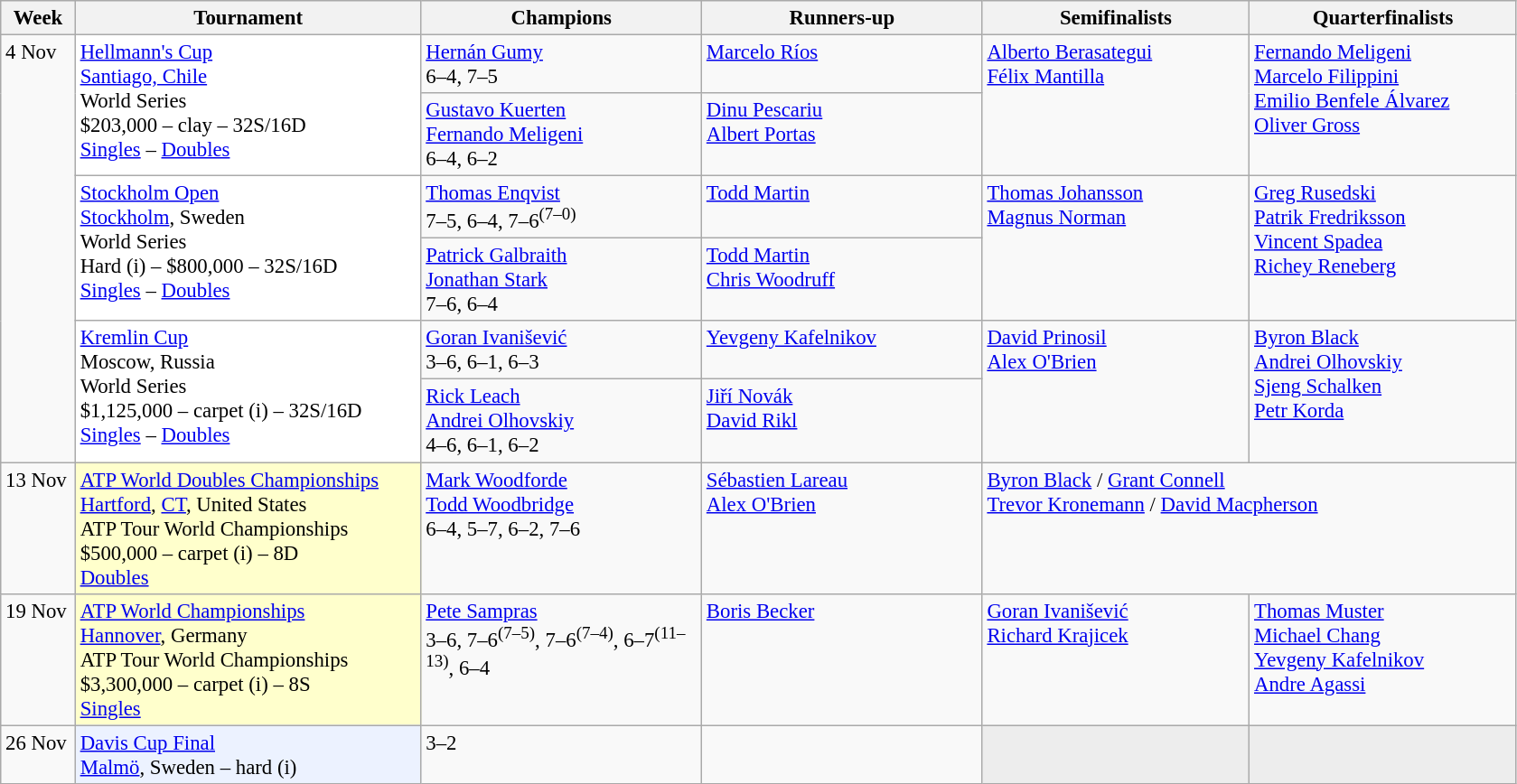<table class=wikitable style=font-size:95%>
<tr>
<th style="width:48px;">Week</th>
<th style="width:248px;">Tournament</th>
<th style="width:200px;">Champions</th>
<th style="width:200px;">Runners-up</th>
<th style="width:190px;">Semifinalists</th>
<th style="width:190px;">Quarterfinalists</th>
</tr>
<tr valign=top>
<td rowspan=6>4 Nov</td>
<td style="background:#FFF;" rowspan=2><a href='#'>Hellmann's Cup</a><br> <a href='#'>Santiago, Chile</a><br>World Series<br>$203,000 – clay – 32S/16D<br><a href='#'>Singles</a> – <a href='#'>Doubles</a></td>
<td> <a href='#'>Hernán Gumy</a><br> 6–4, 7–5</td>
<td> <a href='#'>Marcelo Ríos</a></td>
<td rowspan=2> <a href='#'>Alberto Berasategui</a><br> <a href='#'>Félix Mantilla</a></td>
<td rowspan=2> <a href='#'>Fernando Meligeni</a><br> <a href='#'>Marcelo Filippini</a><br> <a href='#'>Emilio Benfele Álvarez</a><br> <a href='#'>Oliver Gross</a></td>
</tr>
<tr valign=top>
<td> <a href='#'>Gustavo Kuerten</a><br> <a href='#'>Fernando Meligeni</a><br> 6–4, 6–2</td>
<td> <a href='#'>Dinu Pescariu</a><br> <a href='#'>Albert Portas</a></td>
</tr>
<tr valign=top>
<td style="background:#FFF;" rowspan=2><a href='#'>Stockholm Open</a><br> <a href='#'>Stockholm</a>, Sweden<br>World Series<br>Hard (i) – $800,000 – 32S/16D<br><a href='#'>Singles</a> – <a href='#'>Doubles</a></td>
<td> <a href='#'>Thomas Enqvist</a><br> 7–5, 6–4, 7–6<sup>(7–0)</sup></td>
<td> <a href='#'>Todd Martin</a></td>
<td rowspan=2> <a href='#'>Thomas Johansson</a><br> <a href='#'>Magnus Norman</a></td>
<td rowspan=2> <a href='#'>Greg Rusedski</a><br> <a href='#'>Patrik Fredriksson</a><br> <a href='#'>Vincent Spadea</a><br> <a href='#'>Richey Reneberg</a></td>
</tr>
<tr valign=top>
<td> <a href='#'>Patrick Galbraith</a><br> <a href='#'>Jonathan Stark</a><br> 7–6, 6–4</td>
<td> <a href='#'>Todd Martin</a><br> <a href='#'>Chris Woodruff</a></td>
</tr>
<tr valign=top>
<td style="background:#FFF;" rowspan=2><a href='#'>Kremlin Cup</a><br> Moscow, Russia<br>World Series<br>$1,125,000 – carpet (i) – 32S/16D<br><a href='#'>Singles</a> – <a href='#'>Doubles</a></td>
<td> <a href='#'>Goran Ivanišević</a><br> 3–6, 6–1, 6–3</td>
<td> <a href='#'>Yevgeny Kafelnikov</a></td>
<td rowspan=2> <a href='#'>David Prinosil</a><br> <a href='#'>Alex O'Brien</a></td>
<td rowspan=2> <a href='#'>Byron Black</a><br> <a href='#'>Andrei Olhovskiy</a><br> <a href='#'>Sjeng Schalken</a><br> <a href='#'>Petr Korda</a></td>
</tr>
<tr valign=top>
<td> <a href='#'>Rick Leach</a><br> <a href='#'>Andrei Olhovskiy</a><br> 4–6, 6–1, 6–2</td>
<td> <a href='#'>Jiří Novák</a><br> <a href='#'>David Rikl</a></td>
</tr>
<tr valign=top>
<td rowspan=1>13 Nov</td>
<td style="background:#FFFFCC;" rowspan=1><a href='#'>ATP World Doubles Championships</a><br> <a href='#'>Hartford</a>, <a href='#'>CT</a>, United States<br>ATP Tour World Championships<br>$500,000 – carpet (i) – 8D<br><a href='#'>Doubles</a></td>
<td> <a href='#'>Mark Woodforde</a><br> <a href='#'>Todd Woodbridge</a><br>6–4, 5–7, 6–2, 7–6</td>
<td> <a href='#'>Sébastien Lareau</a><br> <a href='#'>Alex O'Brien</a></td>
<td colspan=2> <a href='#'>Byron Black</a> /  <a href='#'>Grant Connell</a><br> <a href='#'>Trevor Kronemann</a> /  <a href='#'>David Macpherson</a></td>
</tr>
<tr valign=top>
<td rowspan=1>19 Nov</td>
<td style="background:#FFFFCC;" rowspan=1><a href='#'>ATP World Championships</a><br> <a href='#'>Hannover</a>, Germany<br>ATP Tour World Championships<br>$3,300,000 – carpet (i) – 8S<br><a href='#'>Singles</a></td>
<td> <a href='#'>Pete Sampras</a><br> 3–6, 7–6<sup>(7–5)</sup>, 7–6<sup>(7–4)</sup>, 6–7<sup>(11–13)</sup>, 6–4</td>
<td> <a href='#'>Boris Becker</a></td>
<td rowspan=1> <a href='#'>Goran Ivanišević</a><br> <a href='#'>Richard Krajicek</a></td>
<td rowspan=1>  <a href='#'>Thomas Muster</a><br> <a href='#'>Michael Chang</a><br> <a href='#'>Yevgeny Kafelnikov</a><br> <a href='#'>Andre Agassi</a></td>
</tr>
<tr valign=top>
<td rowspan=1>26 Nov</td>
<td style="background:#ECF2FF;" rowspan=1><a href='#'>Davis Cup Final</a><br> <a href='#'>Malmö</a>, Sweden – hard (i)</td>
<td> 3–2</td>
<td></td>
<td style="background:#ededed;"></td>
<td style="background:#ededed;"></td>
</tr>
</table>
